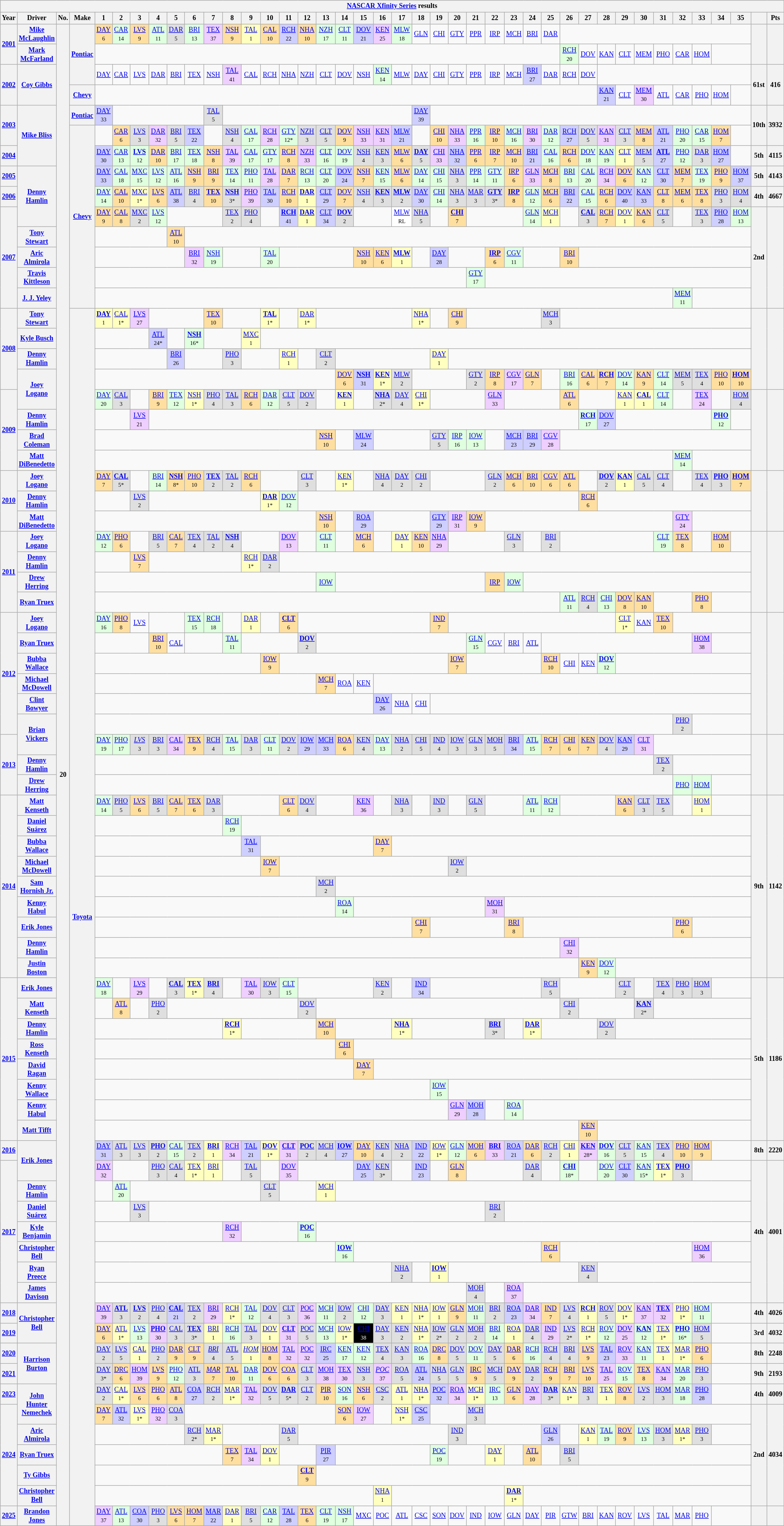<table class="wikitable mw-collapsible mw-collapsed" style="text-align:center; font-size:75%">
<tr>
<th colspan="42"><a href='#'>NASCAR Xfinity Series</a> results</th>
</tr>
<tr>
<th>Year</th>
<th>Driver</th>
<th>No.</th>
<th>Make</th>
<th>1</th>
<th>2</th>
<th>3</th>
<th>4</th>
<th>5</th>
<th>6</th>
<th>7</th>
<th>8</th>
<th>9</th>
<th>10</th>
<th>11</th>
<th>12</th>
<th>13</th>
<th>14</th>
<th>15</th>
<th>16</th>
<th>17</th>
<th>18</th>
<th>19</th>
<th>20</th>
<th>21</th>
<th>22</th>
<th>23</th>
<th>24</th>
<th>25</th>
<th>26</th>
<th>27</th>
<th>28</th>
<th>29</th>
<th>30</th>
<th>31</th>
<th>32</th>
<th>33</th>
<th>34</th>
<th>35</th>
<th></th>
<th>Pts</th>
</tr>
<tr>
<th rowspan="2"><a href='#'>2001</a></th>
<th><a href='#'>Mike McLaughlin</a></th>
<th rowspan="74">20</th>
<th rowspan="3"><a href='#'>Pontiac</a></th>
<td style="background:#FFDF9F;"><a href='#'>DAY</a><br><small>6</small></td>
<td style="background:#DFFFDF;"><a href='#'>CAR</a><br><small>14</small></td>
<td style="background:#FFDF9F;"><a href='#'>LVS</a><br><small>9</small></td>
<td style="background:#DFFFDF;"><a href='#'>ATL</a><br><small>11</small></td>
<td style="background:#DFDFDF;"><a href='#'>DAR</a><br><small>5</small></td>
<td style="background:#DFFFDF;"><a href='#'>BRI</a><br><small>13</small></td>
<td style="background:#EFCFFF;"><a href='#'>TEX</a><br><small>37</small></td>
<td style="background:#FFDF9F;"><a href='#'>NSH</a><br><small>9</small></td>
<td style="background:#FFFFBF;"><a href='#'>TAL</a><br><small>1</small></td>
<td style="background:#FFDF9F;"><a href='#'>CAL</a><br><small>10</small></td>
<td style="background:#CFCFFF;"><a href='#'>RCH</a><br><small>22</small></td>
<td style="background:#FFDF9F;"><a href='#'>NHA</a><br><small>10</small></td>
<td style="background:#DFFFDF;"><a href='#'>NZH</a><br><small>17</small></td>
<td style="background:#DFFFDF;"><a href='#'>CLT</a><br><small>11</small></td>
<td style="background:#CFCFFF;"><a href='#'>DOV</a><br><small>21</small></td>
<td style="background:#EFCFFF;"><a href='#'>KEN</a><br><small>25</small></td>
<td style="background:#DFFFDF;"><a href='#'>MLW</a><br><small>18</small></td>
<td><a href='#'>GLN</a></td>
<td><a href='#'>CHI</a></td>
<td><a href='#'>GTY</a></td>
<td><a href='#'>PPR</a></td>
<td><a href='#'>IRP</a></td>
<td><a href='#'>MCH</a></td>
<td><a href='#'>BRI</a></td>
<td><a href='#'>DAR</a></td>
<td colspan="10"></td>
<th rowspan="2"></th>
<th rowspan="2"></th>
</tr>
<tr>
<th><a href='#'>Mark McFarland</a></th>
<td colspan="25"></td>
<td style="background:#DFFFDF;"><a href='#'>RCH</a><br><small>20</small></td>
<td><a href='#'>DOV</a></td>
<td><a href='#'>KAN</a></td>
<td><a href='#'>CLT</a></td>
<td><a href='#'>MEM</a></td>
<td><a href='#'>PHO</a></td>
<td><a href='#'>CAR</a></td>
<td><a href='#'>HOM</a></td>
<td colspan="2"></td>
</tr>
<tr>
<th rowspan="2"><a href='#'>2002</a></th>
<th rowspan="2"><a href='#'>Coy Gibbs</a></th>
<td><a href='#'>DAY</a></td>
<td><a href='#'>CAR</a></td>
<td><a href='#'>LVS</a></td>
<td><a href='#'>DAR</a></td>
<td><a href='#'>BRI</a></td>
<td><a href='#'>TEX</a></td>
<td><a href='#'>NSH</a></td>
<td style="background:#EFCFFF;"><a href='#'>TAL</a><br><small>41</small></td>
<td><a href='#'>CAL</a></td>
<td><a href='#'>RCH</a></td>
<td><a href='#'>NHA</a></td>
<td><a href='#'>NZH</a></td>
<td><a href='#'>CLT</a></td>
<td><a href='#'>DOV</a></td>
<td><a href='#'>NSH</a></td>
<td style="background:#DFFFDF;"><a href='#'>KEN</a><br><small>14</small></td>
<td><a href='#'>MLW</a></td>
<td><a href='#'>DAY</a></td>
<td><a href='#'>CHI</a></td>
<td><a href='#'>GTY</a></td>
<td><a href='#'>PPR</a></td>
<td><a href='#'>IRP</a></td>
<td><a href='#'>MCH</a></td>
<td style="background:#CFCFFF;"><a href='#'>BRI</a><br><small>27</small></td>
<td><a href='#'>DAR</a></td>
<td><a href='#'>RCH</a></td>
<td><a href='#'>DOV</a></td>
<td colspan="8"></td>
<th rowspan="2">61st</th>
<th rowspan="2">416</th>
</tr>
<tr>
<th><strong><a href='#'>Chevy</a></strong></th>
<td colspan="27"></td>
<td style="background:#CFCFFF;"><a href='#'>KAN</a><br><small>21</small></td>
<td><a href='#'>CLT</a></td>
<td style="background:#EFCFFF;"><a href='#'>MEM</a><br><small>30</small></td>
<td><a href='#'>ATL</a></td>
<td><a href='#'>CAR</a></td>
<td><a href='#'>PHO</a></td>
<td><a href='#'>HOM</a></td>
</tr>
<tr>
<th rowspan="2"><a href='#'>2003</a></th>
<th rowspan="3"><a href='#'>Mike Bliss</a></th>
<th><a href='#'>Pontiac</a></th>
<td style="background:#CFCFFF;"><a href='#'>DAY</a><br><small>33</small></td>
<td colspan="5"></td>
<td style="background:#DFDFDF;"><a href='#'>TAL</a><br><small>5</small></td>
<td colspan="10"></td>
<td style="background:#CFCFFF;"><a href='#'>DAY</a><br><small>39</small></td>
<td colspan="17"></td>
<th rowspan="2">10th</th>
<th rowspan="2">3932</th>
</tr>
<tr>
<th rowspan="9"><a href='#'>Chevy</a></th>
<td></td>
<td style="background:#FFDF9F;"><a href='#'>CAR</a><br><small>6</small></td>
<td style="background:#DFDFDF;"><a href='#'>LVS</a><br><small>3</small></td>
<td style="background:#EFCFFF;"><a href='#'>DAR</a><br><small>32</small></td>
<td style="background:#DFDFDF;"><a href='#'>BRI</a><br><small>5</small></td>
<td style="background:#CFCFFF;"><a href='#'>TEX</a><br><small>22</small></td>
<td></td>
<td style="background:#DFDFDF;"><a href='#'>NSH</a><br><small>4</small></td>
<td style="background:#DFFFDF;"><a href='#'>CAL</a><br><small>17</small></td>
<td style="background:#EFCFFF;"><a href='#'>RCH</a><br><small>28</small></td>
<td style="background:#DFFFDF;"><a href='#'>GTY</a><br><small>12*</small></td>
<td style="background:#DFDFDF;"><a href='#'>NZH</a><br><small>3</small></td>
<td style="background:#DFDFDF;"><a href='#'>CLT</a><br><small>5</small></td>
<td style="background:#FFDF9F;"><a href='#'>DOV</a><br><small>9</small></td>
<td style="background:#EFCFFF;"><a href='#'>NSH</a><br><small>33</small></td>
<td style="background:#EFCFFF;"><a href='#'>KEN</a><br><small>31</small></td>
<td style="background:#CFCFFF;"><a href='#'>MLW</a><br><small>21</small></td>
<td></td>
<td style="background:#FFDF9F;"><a href='#'>CHI</a><br><small>10</small></td>
<td style="background:#EFCFFF;"><a href='#'>NHA</a><br><small>33</small></td>
<td style="background:#DFFFDF;"><a href='#'>PPR</a><br><small>16</small></td>
<td style="background:#FFDF9F;"><a href='#'>IRP</a><br><small>10</small></td>
<td style="background:#DFFFDF;"><a href='#'>MCH</a><br><small>16</small></td>
<td style="background:#EFCFFF;"><a href='#'>BRI</a><br><small>30</small></td>
<td style="background:#DFFFDF;"><a href='#'>DAR</a><br><small>12</small></td>
<td style="background:#CFCFFF;"><a href='#'>RCH</a><br><small>27</small></td>
<td style="background:#DFDFDF;"><a href='#'>DOV</a><br><small>5</small></td>
<td style="background:#EFCFFF;"><a href='#'>KAN</a><br><small>31</small></td>
<td style="background:#DFDFDF;"><a href='#'>CLT</a><br><small>3</small></td>
<td style="background:#FFDF9F;"><a href='#'>MEM</a><br><small>8</small></td>
<td style="background:#CFCFFF;"><a href='#'>ATL</a><br><small>21</small></td>
<td style="background:#DFFFDF;"><a href='#'>PHO</a><br><small>20</small></td>
<td style="background:#DFFFDF;"><a href='#'>CAR</a><br><small>15</small></td>
<td style="background:#FFDF9F;"><a href='#'>HOM</a><br><small>7</small></td>
<td></td>
</tr>
<tr>
<th><a href='#'>2004</a></th>
<td style="background:#CFCFFF;"><a href='#'>DAY</a><br><small>30</small></td>
<td style="background:#DFFFDF;"><a href='#'>CAR</a><br><small>13</small></td>
<td style="background:#DFFFDF;"><strong><a href='#'>LVS</a></strong><br><small>12</small></td>
<td style="background:#FFDF9F;"><a href='#'>DAR</a><br><small>10</small></td>
<td style="background:#DFFFDF;"><a href='#'>BRI</a><br><small>17</small></td>
<td style="background:#DFFFDF;"><a href='#'>TEX</a><br><small>18</small></td>
<td style="background:#FFDF9F;"><a href='#'>NSH</a><br><small>8</small></td>
<td style="background:#EFCFFF;"><a href='#'>TAL</a><br><small>39</small></td>
<td style="background:#DFFFDF;"><a href='#'>CAL</a><br><small>17</small></td>
<td style="background:#DFFFDF;"><a href='#'>GTY</a><br><small>17</small></td>
<td style="background:#FFDF9F;"><a href='#'>RCH</a><br><small>8</small></td>
<td style="background:#EFCFFF;"><a href='#'>NZH</a><br><small>33</small></td>
<td style="background:#DFFFDF;"><a href='#'>CLT</a><br><small>16</small></td>
<td style="background:#DFFFDF;"><a href='#'>DOV</a><br><small>19</small></td>
<td style="background:#DFDFDF;"><a href='#'>NSH</a><br><small>4</small></td>
<td style="background:#DFDFDF;"><a href='#'>KEN</a><br><small>3</small></td>
<td style="background:#FFDF9F;"><a href='#'>MLW</a><br><small>6</small></td>
<td style="background:#DFDFDF;"><strong><a href='#'>DAY</a></strong><br><small>5</small></td>
<td style="background:#EFCFFF;"><a href='#'>CHI</a><br><small>33</small></td>
<td style="background:#CFCFFF;"><a href='#'>NHA</a><br><small>32</small></td>
<td style="background:#FFDF9F;"><a href='#'>PPR</a><br><small>6</small></td>
<td style="background:#FFDF9F;"><a href='#'>IRP</a><br><small>7</small></td>
<td style="background:#FFDF9F;"><a href='#'>MCH</a><br><small>10</small></td>
<td style="background:#CFCFFF;"><a href='#'>BRI</a><br><small>21</small></td>
<td style="background:#DFFFDF;"><a href='#'>CAL</a><br><small>16</small></td>
<td style="background:#FFDF9F;"><a href='#'>RCH</a><br><small>6</small></td>
<td style="background:#DFFFDF;"><a href='#'>DOV</a><br><small>18</small></td>
<td style="background:#DFFFDF;"><a href='#'>KAN</a><br><small>19</small></td>
<td style="background:#FFFFBF;"><a href='#'>CLT</a><br><small>1</small></td>
<td style="background:#DFDFDF;"><a href='#'>MEM</a><br><small>5</small></td>
<td style="background:#CFCFFF;"><strong><a href='#'>ATL</a></strong><br><small>27</small></td>
<td style="background:#DFFFDF;"><a href='#'>PHO</a><br><small>12</small></td>
<td style="background:#DFDFDF;"><a href='#'>DAR</a><br><small>3</small></td>
<td style="background:#CFCFFF;"><a href='#'>HOM</a><br><small>27</small></td>
<td></td>
<th>5th</th>
<th>4115</th>
</tr>
<tr>
<th><a href='#'>2005</a></th>
<th rowspan="3"><a href='#'>Denny Hamlin</a></th>
<td style="background:#CFCFFF;"><a href='#'>DAY</a><br><small>33</small></td>
<td style="background:#DFFFDF;"><a href='#'>CAL</a><br><small>18</small></td>
<td style="background:#DFFFDF;"><a href='#'>MXC</a><br><small>15</small></td>
<td style="background:#DFFFDF;"><a href='#'>LVS</a><br><small>12</small></td>
<td style="background:#DFFFDF;"><a href='#'>ATL</a><br><small>16</small></td>
<td style="background:#FFDF9F;"><a href='#'>NSH</a><br><small>9</small></td>
<td style="background:#FFDF9F;"><a href='#'>BRI</a><br><small>9</small></td>
<td style="background:#DFFFDF;"><a href='#'>TEX</a><br><small>14</small></td>
<td style="background:#DFFFDF;"><a href='#'>PHO</a><br><small>11</small></td>
<td style="background:#EFCFFF;"><a href='#'>TAL</a><br><small>28</small></td>
<td style="background:#FFDF9F;"><a href='#'>DAR</a><br><small>7</small></td>
<td style="background:#DFFFDF;"><a href='#'>RCH</a><br><small>13</small></td>
<td style="background:#DFFFDF;"><a href='#'>CLT</a><br><small>20</small></td>
<td style="background:#CFCFFF;"><a href='#'>DOV</a><br><small>24</small></td>
<td style="background:#FFDF9F;"><a href='#'>NSH</a><br><small>7</small></td>
<td style="background:#DFFFDF;"><a href='#'>KEN</a><br><small>15</small></td>
<td style="background:#FFDF9F;"><a href='#'>MLW</a><br><small>6</small></td>
<td style="background:#DFFFDF;"><a href='#'>DAY</a><br><small>14</small></td>
<td style="background:#DFFFDF;"><a href='#'>CHI</a><br><small>15</small></td>
<td style="background:#DFDFDF;"><a href='#'>NHA</a><br><small>3</small></td>
<td style="background:#DFFFDF;"><a href='#'>PPR</a><br><small>14</small></td>
<td style="background:#DFFFDF;"><a href='#'>GTY</a><br><small>11</small></td>
<td style="background:#FFDF9F;"><a href='#'>IRP</a><br><small>6</small></td>
<td style="background:#EFCFFF;"><a href='#'>GLN</a><br><small>33</small></td>
<td style="background:#FFDF9F;"><a href='#'>MCH</a><br><small>8</small></td>
<td style="background:#DFFFDF;"><a href='#'>BRI</a><br><small>13</small></td>
<td style="background:#DFFFDF;"><a href='#'>CAL</a><br><small>20</small></td>
<td style="background:#EFCFFF;"><a href='#'>RCH</a><br><small>34</small></td>
<td style="background:#FFDF9F;"><a href='#'>DOV</a><br><small>6</small></td>
<td style="background:#DFFFDF;"><a href='#'>KAN</a><br><small>12</small></td>
<td style="background:#CFCFFF;"><a href='#'>CLT</a><br><small>30</small></td>
<td style="background:#FFDF9F;"><a href='#'>MEM</a><br><small>7</small></td>
<td style="background:#DFFFDF;"><a href='#'>TEX</a><br><small>19</small></td>
<td style="background:#FFDF9F;"><a href='#'>PHO</a><br><small>9</small></td>
<td style="background:#CFCFFF;"><a href='#'>HOM</a><br><small>37</small></td>
<th>5th</th>
<th>4143</th>
</tr>
<tr>
<th><a href='#'>2006</a></th>
<td style="background:#DFFFDF;"><a href='#'>DAY</a><br><small>14</small></td>
<td style="background:#FFDF9F;"><a href='#'>CAL</a><br><small>10</small></td>
<td style="background:#FFFFBF;"><a href='#'>MXC</a><br><small>1*</small></td>
<td style="background:#FFDF9F;"><a href='#'>LVS</a><br><small>6</small></td>
<td style="background:#CFCFFF;"><a href='#'>ATL</a><br><small>38</small></td>
<td style="background:#DFDFDF;"><a href='#'>BRI</a><br><small>4</small></td>
<td style="background:#FFDF9F;"><strong><a href='#'>TEX</a></strong><br><small>10</small></td>
<td style="background:#DFDFDF;"><strong><a href='#'>NSH</a></strong><br><small>3*</small></td>
<td style="background:#EFCFFF;"><a href='#'>PHO</a><br><small>39</small></td>
<td style="background:#CFCFFF;"><a href='#'>TAL</a><br><small>30</small></td>
<td style="background:#FFDF9F;"><a href='#'>RCH</a><br><small>10</small></td>
<td style="background:#FFFFBF;"><strong><a href='#'>DAR</a></strong><br><small>1</small></td>
<td style="background:#CFCFFF;"><a href='#'>CLT</a><br><small>29</small></td>
<td style="background:#FFDF9F;"><a href='#'>DOV</a><br><small>7</small></td>
<td style="background:#DFDFDF;"><a href='#'>NSH</a><br><small>4</small></td>
<td style="background:#DFDFDF;"><strong><a href='#'>KEN</a></strong><br><small>3</small></td>
<td style="background:#DFDFDF;"><strong><a href='#'>MLW</a></strong><br><small>2</small></td>
<td style="background:#CFCFFF;"><a href='#'>DAY</a><br><small>30</small></td>
<td style="background:#DFFFDF;"><a href='#'>CHI</a><br><small>14</small></td>
<td style="background:#DFDFDF;"><a href='#'>NHA</a><br><small>3</small></td>
<td style="background:#DFDFDF;"><a href='#'>MAR</a><br><small>3</small></td>
<td style="background:#DFDFDF;"><strong><a href='#'>GTY</a></strong><br><small>3*</small></td>
<td style="background:#FFDF9F;"><strong><a href='#'>IRP</a></strong><br><small>8</small></td>
<td style="background:#DFFFDF;"><a href='#'>GLN</a><br><small>12</small></td>
<td style="background:#FFDF9F;"><a href='#'>MCH</a><br><small>6</small></td>
<td style="background:#CFCFFF;"><a href='#'>BRI</a><br><small>22</small></td>
<td style="background:#DFFFDF;"><a href='#'>CAL</a><br><small>15</small></td>
<td style="background:#FFDF9F;"><a href='#'>RCH</a><br><small>6</small></td>
<td style="background:#CFCFFF;"><a href='#'>DOV</a><br><small>40</small></td>
<td style="background:#CFCFFF;"><a href='#'>KAN</a><br><small>33</small></td>
<td style="background:#FFDF9F;"><a href='#'>CLT</a><br><small>8</small></td>
<td style="background:#FFDF9F;"><a href='#'>MEM</a><br><small>6</small></td>
<td style="background:#FFDF9F;"><a href='#'>TEX</a><br><small>8</small></td>
<td style="background:#DFDFDF;"><a href='#'>PHO</a><br><small>3</small></td>
<td style="background:#DFDFDF;"><a href='#'>HOM</a><br><small>4</small></td>
<th>4th</th>
<th>4667</th>
</tr>
<tr>
<th rowspan="5"><a href='#'>2007</a></th>
<td style="background:#FFDF9F;"><a href='#'>DAY</a><br><small>9</small></td>
<td style="background:#FFDF9F;"><a href='#'>CAL</a><br><small>8</small></td>
<td style="background:#DFDFDF;"><a href='#'>MXC</a><br><small>2</small></td>
<td style="background:#DFFFDF;"><a href='#'>LVS</a><br><small>12</small></td>
<td colspan="3"></td>
<td style="background:#DFDFDF;"><a href='#'>TEX</a><br><small>2</small></td>
<td style="background:#DFDFDF;"><a href='#'>PHO</a><br><small>4</small></td>
<td></td>
<td style="background:#CFCFFF;"><strong><a href='#'>RCH</a></strong><br><small>41</small></td>
<td style="background:#FFFFBF;"><strong><a href='#'>DAR</a></strong><br><small>1</small></td>
<td style="background:#CFCFFF;"><a href='#'>CLT</a><br><small>34</small></td>
<td style="background:#DFDFDF;"><strong><a href='#'>DOV</a></strong><br><small>2</small></td>
<td colspan="2"></td>
<td style="background:#fff;"><a href='#'>MLW</a><br><small>RL</small></td>
<td style="background:#DFDFDF;"><a href='#'>NHA</a><br><small>5</small></td>
<td></td>
<td style="background:#FFDF9F;"><strong><a href='#'>CHI</a></strong><br><small>7</small></td>
<td colspan="3"></td>
<td style="background:#DFFFDF;"><a href='#'>GLN</a><br><small>14</small></td>
<td style="background:#FFFFBF;"><a href='#'>MCH</a><br><small>1</small></td>
<td></td>
<td style="background:#DFDFDF;"><strong><a href='#'>CAL</a></strong><br><small>3</small></td>
<td style="background:#FFDF9F;"><a href='#'>RCH</a><br><small>7</small></td>
<td style="background:#FFFFBF;"><a href='#'>DOV</a><br><small>1</small></td>
<td style="background:#FFDF9F;"><a href='#'>KAN</a><br><small>6</small></td>
<td style="background:#DFDFDF;"><a href='#'>CLT</a><br><small>5</small></td>
<td></td>
<td style="background:#DFDFDF;"><a href='#'>TEX</a><br><small>3</small></td>
<td style="background:#CFCFFF;"><a href='#'>PHO</a><br><small>28</small></td>
<td style="background:#DFFFDF;"><a href='#'>HOM</a><br><small>13</small></td>
<th rowspan="5">2nd</th>
<th rowspan="5"></th>
</tr>
<tr>
<th><a href='#'>Tony Stewart</a></th>
<td colspan="4"></td>
<td style="background:#FFDF9F;"><a href='#'>ATL</a><br><small>10</small></td>
<td colspan="30"></td>
</tr>
<tr>
<th><a href='#'>Aric Almirola</a></th>
<td colspan="5"></td>
<td style="background:#EFCFFF;"><a href='#'>BRI</a><br><small>32</small></td>
<td style="background:#DFFFDF;"><a href='#'>NSH</a><br><small>19</small></td>
<td colspan="2"></td>
<td style="background:#DFFFDF;"><a href='#'>TAL</a><br><small>20</small></td>
<td colspan="4"></td>
<td style="background:#FFDF9F;"><a href='#'>NSH</a><br><small>10</small></td>
<td style="background:#FFDF9F;"><a href='#'>KEN</a><br><small>6</small></td>
<td style="background:#FFFFBF;"><strong><a href='#'>MLW</a></strong><br><small>1</small></td>
<td></td>
<td style="background:#CFCFFF;"><a href='#'>DAY</a><br><small>28</small></td>
<td colspan="2"></td>
<td style="background:#FFDF9F;"><strong><a href='#'>IRP</a></strong><br><small>6</small></td>
<td style="background:#DFFFDF;"><a href='#'>CGV</a><br><small>11</small></td>
<td colspan="2"></td>
<td style="background:#FFDF9F;"><a href='#'>BRI</a><br><small>10</small></td>
<td colspan="9"></td>
</tr>
<tr>
<th><a href='#'>Travis Kittleson</a></th>
<td colspan="20"></td>
<td style="background-color:#DFFFDF"><a href='#'>GTY</a><br><small>17</small></td>
<td colspan="14"></td>
</tr>
<tr>
<th><a href='#'>J. J. Yeley</a></th>
<td colspan="31"></td>
<td style="background:#DFFFDF;"><a href='#'>MEM</a><br><small>11</small></td>
<td colspan="3"></td>
</tr>
<tr>
<th rowspan="4"><a href='#'>2008</a></th>
<th><a href='#'>Tony Stewart</a></th>
<th rowspan="60"><a href='#'>Toyota</a></th>
<td style="background:#FFFFBF;"><strong><a href='#'>DAY</a></strong><br><small>1</small></td>
<td style="background:#FFFFBF;"><a href='#'>CAL</a><br><small>1*</small></td>
<td style="background:#EFCFFF;"><a href='#'>LVS</a><br><small>27</small></td>
<td colspan="3"></td>
<td style="background:#FFDF9F;"><a href='#'>TEX</a><br><small>10</small></td>
<td colspan="2"></td>
<td style="background:#FFFFBF;"><strong><a href='#'>TAL</a></strong><br><small>1*</small></td>
<td></td>
<td style="background:#FFFFBF;"><a href='#'>DAR</a><br><small>1*</small></td>
<td colspan="5"></td>
<td style="background:#FFFFBF;"><a href='#'>NHA</a><br><small>1*</small></td>
<td></td>
<td style="background:#FFDF9F;"><a href='#'>CHI</a><br><small>9</small></td>
<td colspan="4"></td>
<td style="background:#DFDFDF;"><a href='#'>MCH</a><br><small>3</small></td>
<td colspan="10"></td>
<th rowspan="4"></th>
<th rowspan="4"></th>
</tr>
<tr>
<th><a href='#'>Kyle Busch</a></th>
<td colspan="3"></td>
<td style="background:#CFCFFF;"><a href='#'>ATL</a><br><small>24*</small></td>
<td></td>
<td style="background:#DFFFDF;"><strong><a href='#'>NSH</a></strong><br><small>16*</small></td>
<td colspan="2"></td>
<td style="background:#FFFFBF;"><a href='#'>MXC</a><br><small>1</small></td>
<td colspan="26"></td>
</tr>
<tr>
<th><a href='#'>Denny Hamlin</a></th>
<td colspan="4"></td>
<td style="background:#CFCFFF;"><a href='#'>BRI</a><br><small>26</small></td>
<td colspan="2"></td>
<td style="background:#DFDFDF;"><a href='#'>PHO</a><br><small>3</small></td>
<td colspan="2"></td>
<td style="background:#FFFFBF;"><a href='#'>RCH</a><br><small>1</small></td>
<td></td>
<td style="background:#DFDFDF;"><a href='#'>CLT</a><br><small>2</small></td>
<td colspan="5"></td>
<td style="background:#FFFFBF;"><a href='#'>DAY</a><br><small>1</small></td>
<td colspan="16"></td>
</tr>
<tr>
<th rowspan="2"><a href='#'>Joey Logano</a></th>
<td colspan="13"></td>
<td style="background:#FFDF9F;"><a href='#'>DOV</a><br><small>6</small></td>
<td style="background:#CFCFFF;"><strong><a href='#'>NSH</a></strong><br><small>31</small></td>
<td style="background:#FFFFBF;"><strong><a href='#'>KEN</a></strong><br><small>1*</small></td>
<td style="background:#DFDFDF;"><a href='#'>MLW</a><br><small>2</small></td>
<td colspan="3"></td>
<td style="background:#DFDFDF;"><a href='#'>GTY</a><br><small>2</small></td>
<td style="background:#FFDF9F;"><a href='#'>IRP</a><br><small>8</small></td>
<td style="background:#EFCFFF;"><a href='#'>CGV</a><br><small>17</small></td>
<td style="background:#FFDF9F;"><a href='#'>GLN</a><br><small>7</small></td>
<td></td>
<td style="background:#DFFFDF;"><a href='#'>BRI</a><br><small>16</small></td>
<td style="background:#FFDF9F;"><a href='#'>CAL</a><br><small>6</small></td>
<td style="background:#FFDF9F;"><strong><a href='#'>RCH</a></strong><br><small>7</small></td>
<td style="background:#DFFFDF;"><a href='#'>DOV</a><br><small>14</small></td>
<td style="background:#FFDF9F;"><a href='#'>KAN</a><br><small>9</small></td>
<td style="background:#DFFFDF;"><a href='#'>CLT</a><br><small>14</small></td>
<td style="background:#DFDFDF;"><a href='#'>MEM</a><br><small>5</small></td>
<td style="background:#DFDFDF;"><a href='#'>TEX</a><br><small>4</small></td>
<td style="background:#FFDF9F;"><a href='#'>PHO</a><br><small>10</small></td>
<td style="background:#FFDF9F;"><strong><a href='#'>HOM</a></strong><br><small>10</small></td>
</tr>
<tr>
<th rowspan="4"><a href='#'>2009</a></th>
<td style="background:#DFFFDF;"><a href='#'>DAY</a><br><small>20</small></td>
<td style="background:#DFDFDF;"><a href='#'>CAL</a><br><small>3</small></td>
<td></td>
<td style="background:#FFDF9F;"><a href='#'>BRI</a><br><small>9</small></td>
<td style="background:#DFFFDF;"><a href='#'>TEX</a><br><small>12</small></td>
<td style="background:#FFFFBF;"><a href='#'>NSH</a><br><small>1*</small></td>
<td style="background:#DFDFDF;"><a href='#'>PHO</a><br><small>4</small></td>
<td style="background:#DFDFDF;"><a href='#'>TAL</a><br><small>3</small></td>
<td style="background:#FFDF9F;"><a href='#'>RCH</a><br><small>6</small></td>
<td style="background:#DFFFDF;"><a href='#'>DAR</a><br><small>12</small></td>
<td style="background:#DFDFDF;"><a href='#'>CLT</a><br><small>5</small></td>
<td style="background:#DFDFDF;"><a href='#'>DOV</a><br><small>2</small></td>
<td></td>
<td style="background:#FFFFBF;"><strong><a href='#'>KEN</a></strong><br><small>1</small></td>
<td></td>
<td style="background:#DFDFDF;"><strong><a href='#'>NHA</a></strong><br><small>2*</small></td>
<td style="background:#DFDFDF;"><a href='#'>DAY</a><br><small>4</small></td>
<td style="background:#FFFFBF;"><a href='#'>CHI</a><br><small>1*</small></td>
<td colspan="3"></td>
<td style="background:#EFCFFF;"><a href='#'>GLN</a><br><small>33</small></td>
<td colspan="3"></td>
<td style="background:#FFDF9F;"><a href='#'>ATL</a><br><small>6</small></td>
<td colspan="2"></td>
<td style="background:#FFFFBF;"><a href='#'>KAN</a><br><small>1</small></td>
<td style="background:#FFFFBF;"><strong><a href='#'>CAL</a></strong><br><small>1</small></td>
<td style="background:#DFFFDF;"><a href='#'>CLT</a><br><small>14</small></td>
<td></td>
<td style="background:#EFCFFF;"><a href='#'>TEX</a><br><small>24</small></td>
<td></td>
<td style="background:#DFDFDF;"><a href='#'>HOM</a><br><small>4</small></td>
<th rowspan="4"></th>
<th rowspan="4"></th>
</tr>
<tr>
<th><a href='#'>Denny Hamlin</a></th>
<td colspan="2"></td>
<td style="background:#EFCFFF;"><a href='#'>LVS</a><br><small>21</small></td>
<td colspan="23"></td>
<td style="background:#DFFFDF;"><strong><a href='#'>RCH</a></strong><br><small>17</small></td>
<td style="background:#CFCFFF;"><a href='#'>DOV</a><br><small>27</small></td>
<td colspan="5"></td>
<td style="background:#DFFFDF;"><strong><a href='#'>PHO</a></strong><br><small>12</small></td>
<td></td>
</tr>
<tr>
<th><a href='#'>Brad Coleman</a></th>
<td colspan="12"></td>
<td style="background:#FFDF9F;"><a href='#'>NSH</a><br><small>10</small></td>
<td></td>
<td style="background:#CFCFFF;"><a href='#'>MLW</a><br><small>24</small></td>
<td colspan="3"></td>
<td style="background:#DFDFDF;"><a href='#'>GTY</a><br><small>5</small></td>
<td style="background:#DFFFDF;"><a href='#'>IRP</a><br><small>16</small></td>
<td style="background:#DFFFDF;"><a href='#'>IOW</a><br><small>13</small></td>
<td></td>
<td style="background:#CFCFFF;"><a href='#'>MCH</a><br><small>23</small></td>
<td style="background:#CFCFFF;"><a href='#'>BRI</a><br><small>29</small></td>
<td style="background:#EFCFFF;"><a href='#'>CGV</a><br><small>28</small></td>
</tr>
<tr>
<th><a href='#'>Matt DiBenedetto</a></th>
<td colspan="31"></td>
<td style="background:#DFFFDF;"><a href='#'>MEM</a><br><small>14</small></td>
<td colspan="3"></td>
</tr>
<tr>
<th rowspan="3"><a href='#'>2010</a></th>
<th><a href='#'>Joey Logano</a></th>
<td style="background:#FFDF9F;"><a href='#'>DAY</a><br><small>7</small></td>
<td style="background:#DFDFDF;"><strong><a href='#'>CAL</a></strong><br><small>5*</small></td>
<td></td>
<td style="background:#DFFFDF;"><a href='#'>BRI</a><br><small>14</small></td>
<td style="background:#FFDF9F;"><strong><a href='#'>NSH</a></strong><br><small>8*</small></td>
<td style="background:#FFDF9F;"><a href='#'>PHO</a><br><small>10</small></td>
<td style="background:#DFDFDF;"><strong><a href='#'>TEX</a></strong><br><small>2</small></td>
<td style="background:#DFDFDF;"><a href='#'>TAL</a><br><small>2</small></td>
<td style="background:#FFDF9F;"><a href='#'>RCH</a><br><small>6</small></td>
<td colspan="2"></td>
<td style="background:#DFDFDF;"><a href='#'>CLT</a><br><small>3</small></td>
<td></td>
<td style="background:#FFFFBF;"><a href='#'>KEN</a><br><small>1*</small></td>
<td></td>
<td style="background:#DFDFDF;"><a href='#'>NHA</a><br><small>4</small></td>
<td style="background:#DFDFDF;"><a href='#'>DAY</a><br><small>2</small></td>
<td style="background:#DFDFDF;"><a href='#'>CHI</a><br><small>2</small></td>
<td colspan="3"></td>
<td style="background:#DFDFDF;"><a href='#'>GLN</a><br><small>2</small></td>
<td style="background:#FFDF9F;"><a href='#'>MCH</a><br><small>6</small></td>
<td style="background:#FFDF9F;"><a href='#'>BRI</a><br><small>10</small></td>
<td style="background:#FFDF9F;"><a href='#'>CGV</a><br><small>6</small></td>
<td style="background:#FFDF9F;"><a href='#'>ATL</a><br><small>6</small></td>
<td></td>
<td style="background:#DFDFDF;"><strong><a href='#'>DOV</a></strong><br><small>2</small></td>
<td style="background:#FFFFBF;"><strong><a href='#'>KAN</a></strong><br><small>1</small></td>
<td style="background:#DFDFDF;"><a href='#'>CAL</a><br><small>5</small></td>
<td style="background:#DFDFDF;"><a href='#'>CLT</a><br><small>4</small></td>
<td></td>
<td style="background:#DFDFDF;"><a href='#'>TEX</a><br><small>4</small></td>
<td style="background:#DFDFDF;"><strong><a href='#'>PHO</a></strong><br><small>3</small></td>
<td style="background:#FFDF9F;"><strong><a href='#'>HOM</a></strong><br><small>7</small></td>
<th rowspan="3"></th>
<th rowspan="3"></th>
</tr>
<tr>
<th><a href='#'>Denny Hamlin</a></th>
<td colspan="2"></td>
<td style="background:#DFDFDF;"><a href='#'>LVS</a><br><small>2</small></td>
<td colspan="6"></td>
<td style="background:#FFFFBF;"><strong><a href='#'>DAR</a></strong><br><small>1*</small></td>
<td style="background:#DFFFDF;"><a href='#'>DOV</a><br><small>12</small></td>
<td colspan="15"></td>
<td style="background:#FFDF9F;"><a href='#'>RCH</a><br><small>6</small></td>
<td colspan="8"></td>
</tr>
<tr>
<th><a href='#'>Matt DiBenedetto</a></th>
<td colspan="12"></td>
<td style="background:#FFDF9F;"><a href='#'>NSH</a><br><small>10</small></td>
<td></td>
<td style="background:#CFCFFF;"><a href='#'>ROA</a><br><small>29</small></td>
<td colspan="3"></td>
<td style="background:#CFCFFF;"><a href='#'>GTY</a><br><small>29</small></td>
<td style="background:#EFCFFF;"><a href='#'>IRP</a><br><small>31</small></td>
<td style="background:#FFDF9F;"><a href='#'>IOW</a><br><small>9</small></td>
<td colspan="10"></td>
<td style="background:#EFCFFF;"><a href='#'>GTY</a><br><small>24</small></td>
<td colspan="3"></td>
</tr>
<tr>
<th rowspan="4"><a href='#'>2011</a></th>
<th><a href='#'>Joey Logano</a></th>
<td style="background:#DFFFDF;"><a href='#'>DAY</a><br><small>12</small></td>
<td style="background:#FFDF9F;"><a href='#'>PHO</a><br><small>6</small></td>
<td></td>
<td style="background:#DFDFDF;"><a href='#'>BRI</a><br><small>5</small></td>
<td style="background:#FFDF9F;"><a href='#'>CAL</a><br><small>7</small></td>
<td style="background:#DFDFDF;"><a href='#'>TEX</a><br><small>4</small></td>
<td style="background:#DFDFDF;"><a href='#'>TAL</a><br><small>2</small></td>
<td style="background:#DFDFDF;"><strong><a href='#'>NSH</a></strong><br><small>4</small></td>
<td colspan="2"></td>
<td style="background:#EFCFFF;"><a href='#'>DOV</a><br><small>13</small></td>
<td></td>
<td style="background:#DFFFDF;"><a href='#'>CLT</a><br><small>11</small></td>
<td></td>
<td style="background:#FFDF9F;"><a href='#'>MCH</a><br><small>6</small></td>
<td></td>
<td style="background:#FFFFBF;"><a href='#'>DAY</a><br><small>1</small></td>
<td style="background:#FFDF9F;"><a href='#'>KEN</a><br><small>10</small></td>
<td style="background:#EFCFFF;"><a href='#'>NHA</a><br><small>29</small></td>
<td colspan="3"></td>
<td style="background:#DFDFDF;"><a href='#'>GLN</a><br><small>3</small></td>
<td></td>
<td style="background:#DFDFDF;"><a href='#'>BRI</a><br><small>2</small></td>
<td colspan="5"></td>
<td style="background:#DFFFDF;"><a href='#'>CLT</a><br><small>19</small></td>
<td style="background:#FFDF9F;"><a href='#'>TEX</a><br><small>8</small></td>
<td></td>
<td style="background:#FFDF9F;"><a href='#'>HOM</a><br><small>10</small></td>
<td></td>
<th rowspan="4"></th>
<th rowspan="4"></th>
</tr>
<tr>
<th><a href='#'>Denny Hamlin</a></th>
<td colspan="2"></td>
<td style="background:#FFDF9F;"><a href='#'>LVS</a><br><small>7</small></td>
<td colspan="5"></td>
<td style="background:#FFFFBF;"><a href='#'>RCH</a><br><small>1*</small></td>
<td style="background:#DFDFDF;"><a href='#'>DAR</a><br><small>2</small></td>
<td colspan="25"></td>
</tr>
<tr>
<th><a href='#'>Drew Herring</a></th>
<td colspan="12"></td>
<td style="background:#DFFFDF;"><a href='#'>IOW</a><br></td>
<td colspan="8"></td>
<td style="background:#FFDF9F;"><a href='#'>IRP</a><br></td>
<td style="background:#DFFFDF;"><a href='#'>IOW</a><br></td>
<td colspan="12"></td>
</tr>
<tr>
<th><a href='#'>Ryan Truex</a></th>
<td colspan="25"></td>
<td style="background:#DFFFDF;"><a href='#'>ATL</a><br><small>11</small></td>
<td style="background:#DFDFDF;"><a href='#'>RCH</a><br><small>4</small></td>
<td style="background:#DFFFDF;"><a href='#'>CHI</a><br><small>13</small></td>
<td style="background:#FFDF9F;"><a href='#'>DOV</a><br><small>8</small></td>
<td style="background:#FFDF9F;"><a href='#'>KAN</a><br><small>10</small></td>
<td colspan="2"></td>
<td style="background:#FFDF9F;"><a href='#'>PHO</a><br><small>8</small></td>
<td colspan="2"></td>
</tr>
<tr>
<th rowspan="6"><a href='#'>2012</a></th>
<th><a href='#'>Joey Logano</a></th>
<td style="background:#DFFFDF;"><a href='#'>DAY</a><br><small>16</small></td>
<td style="background:#FFDF9F;"><a href='#'>PHO</a><br><small>8</small></td>
<td><a href='#'>LVS</a></td>
<td colspan="2"></td>
<td style="background:#DFFFDF;"><a href='#'>TEX</a><br><small>15</small></td>
<td style="background:#DFFFDF;"><a href='#'>RCH</a><br><small>18</small></td>
<td></td>
<td style="background:#FFFFBF;"><a href='#'>DAR</a><br><small>1</small></td>
<td></td>
<td style="background:#FFDF9F;"><strong><a href='#'>CLT</a></strong><br><small>6</small></td>
<td colspan="7"></td>
<td style="background:#FFDF9F;"><a href='#'>IND</a><br><small>7</small></td>
<td colspan="9"></td>
<td style="background:#FFFFBF;"><a href='#'>CLT</a><br><small>1*</small></td>
<td><a href='#'>KAN</a></td>
<td style="background:#FFDF9F;"><a href='#'>TEX</a><br><small>10</small></td>
<td colspan="4"></td>
<th rowspan="6"></th>
<th rowspan="6"></th>
</tr>
<tr>
<th><a href='#'>Ryan Truex</a></th>
<td colspan="3"></td>
<td style="background:#FFDF9F;"><a href='#'>BRI</a><br><small>10</small></td>
<td><a href='#'>CAL</a></td>
<td colspan="2"></td>
<td style="background:#DFFFDF;"><a href='#'>TAL</a><br><small>11</small></td>
<td colspan="3"></td>
<td style="background:#DFDFDF;"><strong><a href='#'>DOV</a></strong><br><small>2</small></td>
<td colspan="8"></td>
<td style="background:#DFFFDF;"><a href='#'>GLN</a><br><small>15</small></td>
<td><a href='#'>CGV</a></td>
<td><a href='#'>BRI</a></td>
<td><a href='#'>ATL</a></td>
<td colspan="8"></td>
<td style="background:#EFCFFF;"><a href='#'>HOM</a><br><small>38</small></td>
<td colspan="2"></td>
</tr>
<tr>
<th><a href='#'>Bubba Wallace</a></th>
<td colspan="9"></td>
<td style="background:#FFDF9F;"><a href='#'>IOW</a><br><small>9</small></td>
<td colspan="9"></td>
<td style="background:#FFDF9F;"><a href='#'>IOW</a><br><small>7</small></td>
<td colspan="4"></td>
<td style="background:#FFDF9F;"><a href='#'>RCH</a><br><small>10</small></td>
<td><a href='#'>CHI</a></td>
<td><a href='#'>KEN</a></td>
<td style="background:#DFFFDF;"><strong><a href='#'>DOV</a></strong><br><small>12</small></td>
</tr>
<tr>
<th><a href='#'>Michael McDowell</a></th>
<td colspan="12"></td>
<td style="background:#FFDF9F;"><a href='#'>MCH</a><br><small>7</small></td>
<td><a href='#'>ROA</a></td>
<td><a href='#'>KEN</a></td>
<td colspan="20"></td>
</tr>
<tr>
<th><a href='#'>Clint Bowyer</a></th>
<td colspan="15"></td>
<td style="background:#CFCFFF;"><a href='#'>DAY</a><br><small>26</small></td>
<td><a href='#'>NHA</a></td>
<td><a href='#'>CHI</a></td>
<td colspan="17"></td>
</tr>
<tr>
<th rowspan="2"><a href='#'>Brian Vickers</a></th>
<td colspan="31"></td>
<td style="background:#DFDFDF;"><a href='#'>PHO</a><br><small>2</small></td>
<td colspan="3"></td>
</tr>
<tr>
<th rowspan="3"><a href='#'>2013</a></th>
<td style="background:#DFFFDF;"><a href='#'>DAY</a><br><small>19</small></td>
<td style="background:#DFFFDF;"><a href='#'>PHO</a><br><small>17</small></td>
<td style="background:#DFDFDF;"><em><a href='#'>LVS</a></em><br><small>3</small></td>
<td style="background:#DFDFDF;"><a href='#'>BRI</a><br><small>3</small></td>
<td style="background:#EFCFFF;"><a href='#'>CAL</a><br><small>34</small></td>
<td style="background:#FFDF9F;"><a href='#'>TEX</a><br><small>9</small></td>
<td style="background:#DFDFDF;"><a href='#'>RCH</a><br><small>4</small></td>
<td style="background:#DFFFDF;"><a href='#'>TAL</a><br><small>15</small></td>
<td style="background:#DFDFDF;"><a href='#'>DAR</a><br><small>3</small></td>
<td style="background:#DFFFDF;"><a href='#'>CLT</a><br><small>11</small></td>
<td style="background:#DFDFDF;"><a href='#'>DOV</a><br><small>2</small></td>
<td style="background:#CFCFFF;"><a href='#'>IOW</a><br><small>29</small></td>
<td style="background:#CFCFFF;"><a href='#'>MCH</a><br><small>33</small></td>
<td style="background:#FFDF9F;"><a href='#'>ROA</a><br><small>6</small></td>
<td style="background:#DFDFDF;"><a href='#'>KEN</a><br><small>4</small></td>
<td style="background:#DFFFDF;"><a href='#'>DAY</a><br><small>13</small></td>
<td style="background:#DFDFDF;"><a href='#'>NHA</a><br><small>2</small></td>
<td style="background:#DFDFDF;"><a href='#'>CHI</a><br><small>5</small></td>
<td style="background:#DFDFDF;"><a href='#'>IND</a><br><small>4</small></td>
<td style="background:#DFDFDF;"><a href='#'>IOW</a><br><small>3</small></td>
<td style="background:#DFDFDF;"><a href='#'>GLN</a><br><small>3</small></td>
<td style="background:#DFDFDF;"><a href='#'>MOH</a><br><small>5</small></td>
<td style="background:#CFCFFF;"><a href='#'>BRI</a><br><small>34</small></td>
<td style="background:#DFFFDF;"><a href='#'>ATL</a><br><small>15</small></td>
<td style="background:#FFDF9F;"><a href='#'>RCH</a><br><small>7</small></td>
<td style="background:#FFDF9F;"><a href='#'>CHI</a><br><small>6</small></td>
<td style="background:#FFDF9F;"><a href='#'>KEN</a><br><small>7</small></td>
<td style="background:#DFDFDF;"><a href='#'>DOV</a><br><small>4</small></td>
<td style="background:#CFCFFF;"><a href='#'>KAN</a><br><small>29</small></td>
<td style="background:#EFCFFF;"><a href='#'>CLT</a><br><small>31</small></td>
<td colspan="5"></td>
<th rowspan="3"></th>
<th rowspan="3"></th>
</tr>
<tr>
<th><a href='#'>Denny Hamlin</a></th>
<td colspan="30"></td>
<td style="background:#DFDFDF;"><a href='#'>TEX</a><br><small>2</small></td>
<td colspan="4"></td>
</tr>
<tr>
<th><a href='#'>Drew Herring</a></th>
<td colspan="31"></td>
<td style="background:#DFFFDF;"><a href='#'>PHO</a><br></td>
<td style="background:#DFFFDF;"><a href='#'>HOM</a><br></td>
<td colspan="2"></td>
</tr>
<tr>
<th rowspan="9"><a href='#'>2014</a></th>
<th><a href='#'>Matt Kenseth</a></th>
<td style="background:#DFFFDF;"><a href='#'>DAY</a><br><small>14</small></td>
<td style="background:#DFDFDF;"><a href='#'>PHO</a><br><small>5</small></td>
<td style="background:#FFDF9F;"><a href='#'>LVS</a><br><small>6</small></td>
<td style="background:#DFDFDF;"><a href='#'>BRI</a><br><small>5</small></td>
<td style="background:#FFDF9F;"><a href='#'>CAL</a><br><small>7</small></td>
<td style="background:#FFDF9F;"><a href='#'>TEX</a><br><small>6</small></td>
<td style="background:#DFDFDF;"><a href='#'>DAR</a><br><small>3</small></td>
<td colspan="3"></td>
<td style="background:#FFDF9F;"><a href='#'>CLT</a><br><small>6</small></td>
<td style="background:#DFDFDF;"><a href='#'>DOV</a><br><small>4</small></td>
<td colspan="2"></td>
<td style="background:#EFCFFF;"><a href='#'>KEN</a><br><small>36</small></td>
<td></td>
<td style="background:#DFDFDF;"><a href='#'>NHA</a><br><small>3</small></td>
<td></td>
<td style="background:#DFDFDF;"><a href='#'>IND</a><br><small>3</small></td>
<td></td>
<td style="background:#DFDFDF;"><a href='#'>GLN</a><br><small>5</small></td>
<td colspan="2"></td>
<td style="background:#DFFFDF;"><a href='#'>ATL</a><br><small>11</small></td>
<td style="background:#DFFFDF;"><a href='#'>RCH</a><br><small>12</small></td>
<td colspan="3"></td>
<td style="background:#FFDF9F;"><a href='#'>KAN</a><br><small>6</small></td>
<td style="background:#DFDFDF;"><a href='#'>CLT</a><br><small>3</small></td>
<td style="background:#DFDFDF;"><a href='#'>TEX</a><br><small>5</small></td>
<td></td>
<td style="background:#FFFFBF;"><a href='#'>HOM</a><br><small>1</small></td>
<td colspan="2"></td>
<th rowspan="9">9th</th>
<th rowspan="9">1142</th>
</tr>
<tr>
<th><a href='#'>Daniel Suárez</a></th>
<td colspan="7"></td>
<td style="background:#DFFFDF;"><a href='#'>RCH</a><br><small>19</small></td>
<td colspan="27"></td>
</tr>
<tr>
<th><a href='#'>Bubba Wallace</a></th>
<td colspan="8"></td>
<td style="background:#CFCFFF;"><a href='#'>TAL</a><br><small>31</small></td>
<td colspan="6"></td>
<td style="background:#FFDF9F;"><a href='#'>DAY</a><br><small>7</small></td>
<td colspan="19"></td>
</tr>
<tr>
<th><a href='#'>Michael McDowell</a></th>
<td colspan="9"></td>
<td style="background:#FFDF9F;"><a href='#'>IOW</a><br><small>7</small></td>
<td colspan="9"></td>
<td style="background:#DFDFDF;"><a href='#'>IOW</a><br><small>2</small></td>
<td colspan="15"></td>
</tr>
<tr>
<th><a href='#'>Sam Hornish Jr.</a></th>
<td colspan="12"></td>
<td style="background:#DFDFDF;"><a href='#'>MCH</a><br><small>2</small></td>
<td colspan="22"></td>
</tr>
<tr>
<th><a href='#'>Kenny Habul</a></th>
<td colspan="13"></td>
<td style="background:#DFFFDF"><a href='#'>ROA</a><br><small>14</small></td>
<td colspan="7"></td>
<td style="background:#EFCFFF"><a href='#'>MOH</a><br><small>31</small></td>
<td colspan="13"></td>
</tr>
<tr>
<th><a href='#'>Erik Jones</a></th>
<td colspan="17"></td>
<td style="background:#FFDF9F;"><a href='#'>CHI</a><br><small>7</small></td>
<td colspan="4"></td>
<td style="background:#FFDF9F;"><a href='#'>BRI</a><br><small>8</small></td>
<td colspan="8"></td>
<td style="background:#FFDF9F;"><a href='#'>PHO</a><br><small>6</small></td>
<td colspan="3"></td>
</tr>
<tr>
<th><a href='#'>Denny Hamlin</a></th>
<td colspan="25"></td>
<td style="background:#EFCFFF;"><a href='#'>CHI</a><br><small>32</small></td>
<td colspan="9"></td>
</tr>
<tr>
<th><a href='#'>Justin Boston</a></th>
<td colspan="26"></td>
<td style="background:#FFDF9F;"><a href='#'>KEN</a><br><small>9</small></td>
<td style="background:#DFFFDF;"><a href='#'>DOV</a><br><small>12</small></td>
<td colspan="7"></td>
</tr>
<tr>
<th rowspan="8"><a href='#'>2015</a></th>
<th><a href='#'>Erik Jones</a></th>
<td style="background:#DFFFDF;"><a href='#'>DAY</a><br><small>18</small></td>
<td></td>
<td style="background:#EFCFFF;"><a href='#'>LVS</a><br><small>29</small></td>
<td></td>
<td style="background:#DFDFDF;"><strong><a href='#'>CAL</a></strong><br><small>3</small></td>
<td style="background:#FFFFBF;"><strong><a href='#'>TEX</a></strong><br><small>1*</small></td>
<td style="background:#DFDFDF;"><strong><a href='#'>BRI</a></strong><br><small>4</small></td>
<td></td>
<td style="background:#EFCFFF;"><a href='#'>TAL</a><br><small>30</small></td>
<td style="background:#DFDFDF;"><a href='#'>IOW</a><br><small>3</small></td>
<td style="background:#DFFFDF;"><a href='#'>CLT</a><br><small>15</small></td>
<td colspan="4"></td>
<td style="background:#DFDFDF;"><a href='#'>KEN</a><br><small>2</small></td>
<td></td>
<td style="background:#CFCFFF;"><a href='#'>IND</a><br><small>34</small></td>
<td colspan="6"></td>
<td style="background:#DFDFDF;"><a href='#'>RCH</a><br><small>5</small></td>
<td colspan="3"></td>
<td style="background:#DFDFDF;"><a href='#'>CLT</a><br><small>2</small></td>
<td></td>
<td style="background:#DFDFDF;"><a href='#'>TEX</a><br><small>4</small></td>
<td style="background:#DFDFDF;"><a href='#'>PHO</a><br><small>3</small></td>
<td style="background:#DFDFDF;"><a href='#'>HOM</a><br><small>3</small></td>
<td colspan="2"></td>
<th rowspan="8">5th</th>
<th rowspan="8">1186</th>
</tr>
<tr>
<th><a href='#'>Matt Kenseth</a></th>
<td></td>
<td style="background:#FFDF9F;"><a href='#'>ATL</a><br><small>8</small></td>
<td></td>
<td style="background:#DFDFDF;"><a href='#'>PHO</a><br><small>2</small></td>
<td colspan="7"></td>
<td style="background:#DFDFDF;"><a href='#'>DOV</a><br><small>2</small></td>
<td colspan="13"></td>
<td style="background:#DFDFDF;"><a href='#'>CHI</a><br><small>2</small></td>
<td colspan="3"></td>
<td style="background:#DFDFDF;"><strong><a href='#'>KAN</a></strong><br><small>2*</small></td>
<td colspan="5"></td>
</tr>
<tr>
<th><a href='#'>Denny Hamlin</a></th>
<td colspan="7"></td>
<td style="background:#FFFFBF;"><strong><a href='#'>RCH</a></strong><br><small>1*</small></td>
<td colspan="4"></td>
<td style="background:#FFDF9F;"><a href='#'>MCH</a><br><small>10</small></td>
<td colspan="3"></td>
<td style="background:#FFFFBF;"><strong><a href='#'>NHA</a></strong><br><small>1*</small></td>
<td colspan="4"></td>
<td style="background:#DFDFDF;"><strong><a href='#'>BRI</a></strong><br><small>3*</small></td>
<td></td>
<td style="background:#FFFFBF;"><strong><a href='#'>DAR</a></strong><br><small>1*</small></td>
<td colspan="3"></td>
<td style="background:#DFDFDF;"><a href='#'>DOV</a><br><small>2</small></td>
<td colspan="7"></td>
</tr>
<tr>
<th><a href='#'>Ross Kenseth</a></th>
<td colspan="13"></td>
<td style="background:#FFDF9F;"><a href='#'>CHI</a><br><small>6</small></td>
<td colspan="21"></td>
</tr>
<tr>
<th><a href='#'>David Ragan</a></th>
<td colspan="14"></td>
<td style="background:#FFDF9F;"><a href='#'>DAY</a><br><small>7</small></td>
<td colspan="20"></td>
</tr>
<tr>
<th><a href='#'>Kenny Wallace</a></th>
<td colspan="18"></td>
<td style="background:#DFFFDF;"><a href='#'>IOW</a><br><small>15</small></td>
<td colspan="16"></td>
</tr>
<tr>
<th><a href='#'>Kenny Habul</a></th>
<td colspan="19"></td>
<td style="background:#EFCFFF"><a href='#'>GLN</a><br><small>29</small></td>
<td style="background:#CFCFFF"><a href='#'>MOH</a><br><small>28</small></td>
<td></td>
<td style="background:#DFFFDF"><a href='#'>ROA</a><br><small>14</small></td>
<td colspan="12"></td>
</tr>
<tr>
<th><a href='#'>Matt Tifft</a></th>
<td colspan="26"></td>
<td style="background:#FFDF9F;"><a href='#'>KEN</a><br><small>10</small></td>
<td colspan="8"></td>
</tr>
<tr>
<th><a href='#'>2016</a></th>
<th rowspan="2"><a href='#'>Erik Jones</a></th>
<td style="background:#CFCFFF;"><a href='#'>DAY</a><br><small>31</small></td>
<td style="background:#DFDFDF;"><a href='#'>ATL</a><br><small>3</small></td>
<td style="background:#DFDFDF;"><a href='#'>LVS</a><br><small>3</small></td>
<td style="background:#DFDFDF;"><strong><a href='#'>PHO</a></strong><br><small>2</small></td>
<td style="background:#DFFFDF;"><a href='#'>CAL</a><br><small>15</small></td>
<td style="background:#DFDFDF;"><a href='#'>TEX</a><br><small>2</small></td>
<td style="background:#FFFFBF;"><strong><a href='#'>BRI</a></strong><br><small>1</small></td>
<td style="background:#EFCFFF;"><a href='#'>RCH</a><br><small>34</small></td>
<td style="background:#CFCFFF;"><a href='#'>TAL</a><br><small>21</small></td>
<td style="background:#FFFFBF;"><strong><a href='#'>DOV</a></strong><br><small>1*</small></td>
<td style="background:#EFCFFF;"><strong><a href='#'>CLT</a></strong><br><small>31</small></td>
<td style="background:#DFDFDF;"><strong><a href='#'>POC</a></strong><br><small>2</small></td>
<td style="background:#DFDFDF;"><a href='#'>MCH</a><br><small>4</small></td>
<td style="background:#CFCFFF;"><strong><a href='#'>IOW</a></strong><br><small>27</small></td>
<td style="background:#FFDF9F;"><a href='#'>DAY</a><br><small>10</small></td>
<td style="background:#DFDFDF;"><a href='#'>KEN</a><br><small>4</small></td>
<td style="background:#DFDFDF;"><a href='#'>NHA</a><br><small>2</small></td>
<td style="background:#CFCFFF;"><a href='#'>IND</a><br><small>22</small></td>
<td style="background:#FFFFBF;"><a href='#'>IOW</a><br><small>1*</small></td>
<td style="background:#DFFFDF;"><a href='#'>GLN</a><br><small>12</small></td>
<td style="background:#FFDF9F;"><a href='#'>MOH</a><br><small>6</small></td>
<td style="background:#EFCFFF;"><strong><a href='#'>BRI</a></strong><br><small>33</small></td>
<td style="background:#CFCFFF;"><a href='#'>ROA</a><br><small>21</small></td>
<td style="background:#FFDF9F;"><a href='#'>DAR</a><br><small>6</small></td>
<td style="background:#DFDFDF;"><a href='#'>RCH</a><br><small>2</small></td>
<td style="background:#FFFFBF;"><a href='#'>CHI</a><br><small>1</small></td>
<td style="background:#EFCFFF;"><strong><a href='#'>KEN</a></strong><br><small>28*</small></td>
<td style="background:#DFFFDF;"><strong><a href='#'>DOV</a></strong><br><small>16</small></td>
<td style="background:#DFDFDF;"><a href='#'>CLT</a><br><small>5</small></td>
<td style="background:#DFFFDF;"><a href='#'>KAN</a><br><small>15</small></td>
<td style="background:#DFDFDF;"><a href='#'>TEX</a><br><small>4</small></td>
<td style="background:#FFDF9F;"><a href='#'>PHO</a><br><small>10</small></td>
<td style="background:#FFDF9F;"><a href='#'>HOM</a><br><small>9</small></td>
<td colspan="2"></td>
<th>8th</th>
<th>2220</th>
</tr>
<tr>
<th rowspan="7"><a href='#'>2017</a></th>
<td style="background:#EFCFFF;"><a href='#'>DAY</a><br><small>32</small></td>
<td colspan="2"></td>
<td style="background:#DFDFDF;"><a href='#'>PHO</a><br><small>3</small></td>
<td style="background:#DFDFDF;"><a href='#'>CAL</a><br><small>4</small></td>
<td style="background:#FFFFBF;"><a href='#'>TEX</a><br><small>1*</small></td>
<td style="background:#FFFFBF;"><a href='#'>BRI</a><br><small>1</small></td>
<td></td>
<td style="background:#DFDFDF;"><a href='#'>TAL</a><br><small>5</small></td>
<td></td>
<td style="background:#EFCFFF;"><a href='#'>DOV</a><br><small>35</small></td>
<td colspan="3"></td>
<td style="background:#CFCFFF;"><a href='#'>DAY</a><br><small>25</small></td>
<td style="background:#DFDFDF;"><a href='#'>KEN</a><br><small>3*</small></td>
<td></td>
<td style="background:#CFCFFF;"><a href='#'>IND</a><br><small>23</small></td>
<td></td>
<td style="background:#FFDF9F;"><a href='#'>GLN</a><br><small>8</small></td>
<td colspan="3"></td>
<td style="background:#DFDFDF;"><a href='#'>DAR</a><br><small>4</small></td>
<td></td>
<td style="background:#DFFFDF;"><strong><a href='#'>CHI</a></strong><br><small>18*</small></td>
<td></td>
<td style="background:#DFFFDF;"><a href='#'>DOV</a><br><small>20</small></td>
<td style="background:#CFCFFF;"><a href='#'>CLT</a><br><small>30</small></td>
<td style="background:#DFFFDF;"><a href='#'>KAN</a><br><small>15*</small></td>
<td style="background:#FFFFBF;"><strong><a href='#'>TEX</a></strong><br><small>1*</small></td>
<td style="background:#DFDFDF;"><strong><a href='#'>PHO</a></strong><br><small>3</small></td>
<td colspan="3"></td>
<th rowspan="7">4th</th>
<th rowspan="7">4001</th>
</tr>
<tr>
<th><a href='#'>Denny Hamlin</a></th>
<td></td>
<td style="background:#DFFFDF;"><a href='#'>ATL</a> <br><small>20</small></td>
<td colspan="7"></td>
<td style="background:#DFDFDF;"><a href='#'>CLT</a><br><small>5</small></td>
<td colspan="2"></td>
<td style="background:#FFFFBF;"><a href='#'>MCH</a><br><small>1</small></td>
<td colspan="22"></td>
</tr>
<tr>
<th><a href='#'>Daniel Suárez</a></th>
<td colspan="2"></td>
<td style="background:#DFDFDF;"><a href='#'>LVS</a><br><small>3</small></td>
<td colspan="18"></td>
<td style="background:#DFDFDF;"><a href='#'>BRI</a><br><small>2</small></td>
<td colspan="13"></td>
</tr>
<tr>
<th><a href='#'>Kyle Benjamin</a></th>
<td colspan="7"></td>
<td style="background:#EFCFFF;"><a href='#'>RCH</a><br><small>32</small></td>
<td colspan="3"></td>
<td style="background:#DFFFDF;"><a href='#'><strong>POC</strong></a><br><small>16</small></td>
<td colspan="23"></td>
</tr>
<tr>
<th><a href='#'>Christopher Bell</a></th>
<td colspan="13"></td>
<td style="background:#DFFFDF;"><a href='#'><strong>IOW</strong></a><br><small>16</small></td>
<td colspan="10"></td>
<td style="background:#FFDF9F;"><a href='#'>RCH</a><br><small>6</small></td>
<td colspan="7"></td>
<td style="background:#EFCFFF;"><a href='#'>HOM</a><br><small>36</small></td>
<td colspan="2"></td>
</tr>
<tr>
<th><a href='#'>Ryan Preece</a></th>
<td colspan="16"></td>
<td style="background:#DFDFDF;"><a href='#'>NHA</a><br><small>2</small></td>
<td></td>
<td style="background:#FFFFBF;"><a href='#'><strong>IOW</strong></a><br><small>1</small></td>
<td colspan="7"></td>
<td style="background:#DFDFDF;"><a href='#'>KEN</a><br><small>4</small></td>
<td colspan="8"></td>
</tr>
<tr>
<th><a href='#'>James Davison</a></th>
<td colspan="20"></td>
<td style="background:#DFDFDF;"><a href='#'>MOH</a><br><small>4</small></td>
<td></td>
<td style="background:#EFCFFF;"><a href='#'>ROA</a><br><small>37</small></td>
<td colspan="12"></td>
</tr>
<tr>
<th><a href='#'>2018</a></th>
<th rowspan="2"><a href='#'>Christopher Bell</a></th>
<td style="background:#EFCFFF;"><a href='#'>DAY</a><br><small>39</small></td>
<td style="background:#DFDFDF;"><strong><a href='#'>ATL</a></strong><br><small>3</small></td>
<td style="background:#DFDFDF;"><strong><a href='#'>LVS</a></strong><br><small>2</small></td>
<td style="background:#DFDFDF;"><a href='#'>PHO</a><br><small>4</small></td>
<td style="background:#CFCFFF;"><strong><a href='#'>CAL</a></strong><br><small>21</small></td>
<td style="background:#DFDFDF;"><a href='#'>TEX</a><br><small>2</small></td>
<td style="background:#EFCFFF;"><a href='#'>BRI</a><br><small>29</small></td>
<td style="background:#FFFFBF;"><a href='#'>RCH</a><br><small>1*</small></td>
<td style="background:#DFFFDF;"><a href='#'>TAL</a><br><small>12</small></td>
<td style="background:#DFDFDF;"><a href='#'>DOV</a><br><small>4</small></td>
<td style="background:#DFDFDF;"><a href='#'>CLT</a><br><small>3</small></td>
<td style="background:#EFCFFF;"><a href='#'>POC</a><br><small>36</small></td>
<td style="background:#DFFFDF;"><a href='#'>MCH</a><br><small>11</small></td>
<td style="background:#DFDFDF;"><a href='#'>IOW</a><br><small>2</small></td>
<td style="background:#DFFFDF;"><a href='#'>CHI</a><br><small>12</small></td>
<td style="background:#DFDFDF;"><a href='#'>DAY</a><br><small>3</small></td>
<td style="background:#FFFFBF;"><a href='#'>KEN</a><br><small>1</small></td>
<td style="background:#FFFFBF;"><a href='#'>NHA</a><br><small>1*</small></td>
<td style="background:#FFFFBF;"><a href='#'>IOW</a><br><small>1</small></td>
<td style="background:#FFDF9F;"><a href='#'>GLN</a><br><small>9</small></td>
<td style="background:#DFFFDF;"><a href='#'>MOH</a><br><small>11</small></td>
<td style="background:#DFDFDF;"><a href='#'>BRI</a><br><small>2</small></td>
<td style="background:#CFCFFF;"><a href='#'>ROA</a><br><small>23</small></td>
<td style="background:#EFCFFF;"><a href='#'>DAR</a><br><small>34</small></td>
<td style="background:#FFDF9F;"><a href='#'>IND</a><br><small>7</small></td>
<td style="background:#DFDFDF;"><a href='#'>LVS</a><br><small>4</small></td>
<td style="background:#FFFFBF;"><strong><a href='#'>RCH</a></strong><br><small>1</small></td>
<td style="background:#DFDFDF;"><a href='#'>ROV</a><br><small>5</small></td>
<td style="background:#FFFFBF;"><a href='#'>DOV</a><br><small>1*</small></td>
<td style="background:#EFCFFF;"><a href='#'>KAN</a><br><small>37</small></td>
<td style="background:#EFCFFF;"><strong><a href='#'>TEX</a></strong><br><small>32</small></td>
<td style="background:#FFFFBF;"><a href='#'>PHO</a><br><small>1*</small></td>
<td style="background:#DFFFDF;"><a href='#'>HOM</a><br><small>11</small></td>
<td colspan="2"></td>
<th>4th</th>
<th>4026</th>
</tr>
<tr>
<th><a href='#'>2019</a></th>
<td style="background:#FFDF9F;"><a href='#'>DAY</a><br><small>6</small></td>
<td style="background:#FFFFBF;"><a href='#'>ATL</a><br><small>1*</small></td>
<td style="background:#DFFFDF;"><a href='#'>LVS</a><br><small>13</small></td>
<td style="background:#EFCFFF;"><strong><a href='#'>PHO</a></strong><br><small>30</small></td>
<td style="background:#DFDFDF;"><a href='#'>CAL</a><br><small>3</small></td>
<td style="background:#DFDFDF;"><strong><a href='#'>TEX</a></strong><br><small>3*</small></td>
<td style="background:#FFFFBF;"><a href='#'>BRI</a><br><small>1</small></td>
<td style="background:#DFFFDF;"><a href='#'>RCH</a><br><small>16</small></td>
<td style="background:#DFDFDF;"><a href='#'>TAL</a><br><small>3</small></td>
<td style="background:#FFFFBF;"><a href='#'>DOV</a><br><small>1</small></td>
<td style="background:#EFCFFF;"><strong><a href='#'>CLT</a></strong><br><small>31</small></td>
<td style="background:#DFDFDF;"><a href='#'>POC</a><br><small>5</small></td>
<td style="background:#DFFFDF;"><a href='#'>MCH</a><br><small>13</small></td>
<td style="background:#FFFFBF;"><a href='#'>IOW</a><br><small>1*</small></td>
<td style="background-color:#000000;color:white;"><a href='#'><span>CHI</span></a><br><small>38</small></td>
<td style="background:#DFDFDF;"><a href='#'>DAY</a><br><small>3</small></td>
<td style="background:#DFDFDF;"><a href='#'>KEN</a><br><small>2</small></td>
<td style="background:#FFFFBF;"><a href='#'>NHA</a><br><small>1*</small></td>
<td style="background:#DFDFDF;"><a href='#'>IOW</a><br><small>2*</small></td>
<td style="background:#DFDFDF;"><a href='#'>GLN</a><br><small>2</small></td>
<td style="background:#DFDFDF;"><a href='#'>MOH</a><br><small>2</small></td>
<td style="background:#DFFFDF;"><a href='#'>BRI</a><br><small>14</small></td>
<td style="background:#FFFFBF;"><a href='#'>ROA</a><br><small>1</small></td>
<td style="background:#DFDFDF;"><a href='#'>DAR</a><br><small>4</small></td>
<td style="background:#EFCFFF;"><a href='#'>IND</a><br><small>29</small></td>
<td style="background:#DFDFDF;"><a href='#'>LVS</a><br><small>2*</small></td>
<td style="background:#FFFFBF;"><a href='#'>RCH</a><br><small>1*</small></td>
<td style="background:#DFFFDF;"><a href='#'>ROV</a><br><small>12</small></td>
<td style="background:#EFCFFF;"><a href='#'>DOV</a><br><small>25</small></td>
<td style="background:#DFFFDF;"><strong><a href='#'>KAN</a></strong><br><small>12</small></td>
<td style="background:#FFFFBF;"><a href='#'>TEX</a><br><small>1*</small></td>
<td style="background:#DFFFDF;"><strong><a href='#'>PHO</a></strong><br><small>16*</small></td>
<td style="background:#DFDFDF;"><a href='#'>HOM</a><br><small>5</small></td>
<td colspan="2"></td>
<th>3rd</th>
<th>4032</th>
</tr>
<tr>
<th><a href='#'>2020</a></th>
<th rowspan="2"><a href='#'>Harrison Burton</a></th>
<td style="background:#DFDFDF;"><a href='#'>DAY</a><br><small>2</small></td>
<td style="background:#DFDFDF;"><a href='#'>LVS</a><br><small>5</small></td>
<td style="background:#FFFFBF;"><a href='#'>CAL</a><br><small>1</small></td>
<td style="background:#DFDFDF;"><a href='#'>PHO</a><br><small>2</small></td>
<td style="background:#FFDF9F;"><a href='#'>DAR</a><br><small>9</small></td>
<td style="background:#FFDF9F;"><a href='#'>CLT</a><br><small>9</small></td>
<td style="background:#DFDFDF;"><em><a href='#'>BRI</a></em><br><small>4</small></td>
<td style="background:#DFDFDF;"><a href='#'>ATL</a><br><small>5</small></td>
<td style="background:#FFFFBF;"><em><a href='#'>HOM</a></em><br><small>1</small></td>
<td style="background:#FFDF9F;"><a href='#'>HOM</a><br><small>8</small></td>
<td style="background:#EFCFFF;"><a href='#'>TAL</a><br><small>32</small></td>
<td style="background:#EFCFFF;"><a href='#'>POC</a><br><small>32</small></td>
<td style="background:#CFCFFF;"><a href='#'>IRC</a><br><small>25</small></td>
<td style="background:#DFFFDF;"><a href='#'>KEN</a><br><small>17</small></td>
<td style="background:#DFFFDF;"><a href='#'>KEN</a><br><small>12</small></td>
<td style="background:#DFDFDF;"><a href='#'>TEX</a><br><small>4</small></td>
<td style="background:#DFDFDF;"><a href='#'>KAN</a><br><small>3</small></td>
<td style="background:#DFFFDF;"><a href='#'>ROA</a><br><small>16</small></td>
<td style="background:#FFDF9F;"><a href='#'>DRC</a><br><small>8</small></td>
<td style="background:#DFDFDF;"><a href='#'>DOV</a><br><small>5</small></td>
<td style="background:#DFFFDF;"><a href='#'>DOV</a><br><small>11</small></td>
<td style="background:#DFDFDF;"><a href='#'>DAY</a><br><small>5</small></td>
<td style="background:#FFDF9F;"><a href='#'>DAR</a><br><small>6</small></td>
<td style="background:#DFFFDF;"><a href='#'>RCH</a><br><small>16</small></td>
<td style="background:#DFDFDF;"><a href='#'>RCH</a><br><small>4</small></td>
<td style="background:#DFDFDF;"><a href='#'>BRI</a><br><small>4</small></td>
<td style="background:#FFDF9F;"><a href='#'>LVS</a><br><small>9</small></td>
<td style="background:#CFCFFF;"><a href='#'>TAL</a><br><small>23</small></td>
<td style="background:#EFCFFF;"><a href='#'>ROV</a><br><small>33</small></td>
<td style="background:#DFFFDF;"><a href='#'>KAN</a><br><small>11</small></td>
<td style="background:#FFFFBF;"><a href='#'>TEX</a><br><small>1</small></td>
<td style="background:#FFFFBF;"><a href='#'>MAR</a><br><small>1*</small></td>
<td style="background:#FFDF9F;"><a href='#'>PHO</a><br><small>6</small></td>
<td colspan="2"></td>
<th>8th</th>
<th>2248</th>
</tr>
<tr>
<th><a href='#'>2021</a></th>
<td style="background:#DFDFDF;"><a href='#'>DAY</a><br><small>3*</small></td>
<td style="background:#FFDF9F;"><a href='#'>DRC</a><br><small>6</small></td>
<td style="background:#EFCFFF;"><a href='#'>HOM</a><br><small>39</small></td>
<td style="background:#FFDF9F;"><a href='#'>LVS</a><br><small>9</small></td>
<td style="background:#DFFFDF;"><a href='#'>PHO</a><br><small>12</small></td>
<td style="background:#DFDFDF;"><a href='#'>ATL</a><br><small>3</small></td>
<td style="background:#FFDF9F;"><em><a href='#'>MAR</a></em><br><small>7</small></td>
<td style="background:#FFDF9F;"><a href='#'>TAL</a><br><small>10</small></td>
<td style="background:#DFFFDF;"><a href='#'>DAR</a><br><small>11</small></td>
<td style="background:#FFDF9F;"><a href='#'>DOV</a><br><small>6</small></td>
<td style="background:#FFDF9F;"><a href='#'>COA</a><br><small>6</small></td>
<td style="background:#DFDFDF;"><a href='#'>CLT</a><br><small>3</small></td>
<td style="background:#EFCFFF;"><a href='#'>MOH</a><br><small>38</small></td>
<td style="background:#EFCFFF;"><a href='#'>TEX</a><br><small>30</small></td>
<td style="background:#DFDFDF;"><a href='#'>NSH</a><br><small>3</small></td>
<td style="background:#EFCFFF;"><em><a href='#'>POC</a></em><br><small>37</small></td>
<td style="background:#DFDFDF;"><a href='#'>ROA</a><br><small>5</small></td>
<td style="background:#CFCFFF;"><a href='#'>ATL</a><br><small>24</small></td>
<td style="background:#DFDFDF;"><a href='#'>NHA</a><br><small>5</small></td>
<td style="background:#DFDFDF;"><a href='#'>GLN</a><br><small>5</small></td>
<td style="background:#FFDF9F;"><a href='#'>IRC</a><br><small>9</small></td>
<td style="background:#DFDFDF;"><a href='#'>MCH</a><br><small>5</small></td>
<td style="background:#FFDF9F;"><a href='#'>DAY</a><br><small>9</small></td>
<td style="background:#DFDFDF;"><a href='#'>DAR</a><br><small>2</small></td>
<td style="background:#FFDF9F;"><a href='#'>RCH</a><br><small>9</small></td>
<td style="background:#FFDF9F;"><a href='#'>BRI</a><br><small>7</small></td>
<td style="background:#FFDF9F;"><a href='#'>LVS</a><br><small>10</small></td>
<td style="background:#EFCFFF;"><a href='#'>TAL</a><br><small>25</small></td>
<td style="background:#DFFFDF;"><a href='#'>ROV</a><br><small>15</small></td>
<td style="background:#FFDF9F;"><a href='#'>TEX</a><br><small>8</small></td>
<td style="background:#EFCFFF;"><a href='#'>KAN</a><br><small>34</small></td>
<td style="background:#DFFFDF;"><a href='#'>MAR</a><br><small>20</small></td>
<td style="background:#DFDFDF;"><a href='#'>PHO</a><br><small>3</small></td>
<td colspan="2"></td>
<th>9th</th>
<th>2193</th>
</tr>
<tr>
<th><a href='#'>2023</a></th>
<th rowspan="2"><a href='#'>John Hunter Nemechek</a></th>
<td style="background:#DFDFDF;"><a href='#'>DAY</a><br><small>2</small></td>
<td style="background:#FFFFBF;"><a href='#'>CAL</a><br><small>1*</small></td>
<td style="background:#FFDF9F;"><a href='#'>LVS</a><br><small>6</small></td>
<td style="background:#FFDF9F;"><a href='#'>PHO</a><br><small>6</small></td>
<td style="background:#FFDF9F;"><a href='#'>ATL</a><br><small>8</small></td>
<td style="background:#CFCFFF;"><a href='#'>COA</a><br><small>27</small></td>
<td style="background:#DFDFDF;"><a href='#'>RCH</a><br><small>2</small></td>
<td style="background:#FFFFBF;"><a href='#'>MAR</a><br><small>1*</small></td>
<td style="background:#EFCFFF;"><a href='#'>TAL</a><br><small>32</small></td>
<td style="background:#DFDFDF;"><a href='#'>DOV</a><br><small>5</small></td>
<td style="background:#DFDFDF;"><strong><a href='#'>DAR</a></strong><br><small>5*</small></td>
<td style="background:#DFDFDF;"><a href='#'>CLT</a><br><small>2</small></td>
<td style="background:#FFDF9F;"><a href='#'>PIR</a><br><small>10</small></td>
<td style="background:#DFFFDF;"><a href='#'>SON</a><br><small>16</small></td>
<td style="background:#FFDF9F;"><a href='#'>NSH</a><br><small>6</small></td>
<td style="background:#DFDFDF;"><a href='#'>CSC</a><br><small>2</small></td>
<td style="background:#FFFFBF;"><a href='#'>ATL</a><br><small>1</small></td>
<td style="background:#FFFFBF;"><a href='#'>NHA</a><br><small>1*</small></td>
<td style="background:#CFCFFF;"><a href='#'>POC</a><br><small>32</small></td>
<td style="background:#EFCFFF;"><a href='#'>ROA</a><br><small>34</small></td>
<td style="background:#FFFFBF;"><a href='#'>MCH</a><br><small>1*</small></td>
<td style="background:#DFFFDF;"><a href='#'>IRC</a><br><small>13</small></td>
<td style="background:#FFDF9F;"><a href='#'>GLN</a><br><small>6</small></td>
<td style="background:#EFCFFF;"><a href='#'>DAY</a><br><small>28</small></td>
<td style="background:#DFDFDF;"><strong><a href='#'>DAR</a></strong><br><small>3*</small></td>
<td style="background:#FFFFBF;"><a href='#'>KAN</a><br><small>1*</small></td>
<td style="background:#DFDFDF;"><a href='#'>BRI</a><br><small>3</small></td>
<td style="background:#FFFFBF;"><a href='#'>TEX</a><br><small>1</small></td>
<td style="background:#FFDF9F;"><a href='#'>ROV</a><br><small>8</small></td>
<td style="background:#DFDFDF;"><a href='#'>LVS</a><br><small>2</small></td>
<td style="background:#DFDFDF;"><a href='#'>HOM</a><br><small>3</small></td>
<td style="background:#DFFFDF;"><a href='#'>MAR</a><br><small>18</small></td>
<td style="background:#CFCFFF;"><a href='#'>PHO</a><br><small>28</small></td>
<td colspan="2"></td>
<th>4th</th>
<th>4009</th>
</tr>
<tr>
<th rowspan="5"><a href='#'>2024</a></th>
<td style="background:#FFDF9F;"><a href='#'>DAY</a><br><small>7</small></td>
<td style="background:#CFCFFF;"><a href='#'>ATL</a><br><small>32</small></td>
<td style="background:#FFFFBF;"><a href='#'>LVS</a><br><small>1*</small></td>
<td style="background:#EFCFFF;"><a href='#'>PHO</a><br><small>32</small></td>
<td style="background:#DFDFDF;"><a href='#'>COA</a><br><small>3</small></td>
<td colspan="8"></td>
<td style="background:#FFDF9F;"><a href='#'>SON</a><br><small>6</small></td>
<td style="background:#EFCFFF;"><a href='#'>IOW</a><br><small>27</small></td>
<td></td>
<td style="background:#FFFFBF;"><a href='#'>NSH</a><br><small>1*</small></td>
<td style="background:#CFCFFF;"><a href='#'>CSC</a><br><small>25</small></td>
<td colspan="2"></td>
<td style="background:#DFDFDF;"><a href='#'>MCH</a><br><small>3</small></td>
<td colspan="14"></td>
<th rowspan="5">2nd</th>
<th rowspan="5">4034</th>
</tr>
<tr>
<th><a href='#'>Aric Almirola</a></th>
<td colspan="5"></td>
<td style="background:#DFDFDF;"><a href='#'>RCH</a><br><small>2*</small></td>
<td style="background:#FFFFBF;"><a href='#'>MAR</a><br><small>1*</small></td>
<td colspan="3"></td>
<td style="background:#DFDFDF;"><a href='#'>DAR</a><br><small>5</small></td>
<td colspan="8"></td>
<td style="background:#DFDFDF;"><a href='#'>IND</a><br><small>3</small></td>
<td colspan="4"></td>
<td style="background:#CFCFFF;"><a href='#'>GLN</a><br><small>26</small></td>
<td></td>
<td style="background:#FFFFBF;"><a href='#'>KAN</a><br><small>1</small></td>
<td style="background:#DFFFDF;"><a href='#'>TAL</a><br><small>19</small></td>
<td style="background:#FFDF9F;"><a href='#'>ROV</a><br><small>9</small></td>
<td style="background:#DFFFDF;"><a href='#'>LVS</a><br><small>13</small></td>
<td style="background:#DFDFDF;"><a href='#'>HOM</a><br><small>3</small></td>
<td style="background:#FFFFBF;"><a href='#'>MAR</a><br><small>1*</small></td>
<td style="background:#DFDFDF;"><a href='#'>PHO</a><br><small>3</small></td>
<td colspan="2"></td>
</tr>
<tr>
<th><a href='#'>Ryan Truex</a></th>
<td colspan="7"></td>
<td style="background:#FFDF9F;"><a href='#'>TEX</a><br><small>7</small></td>
<td style="background:#EFCFFF;"><a href='#'>TAL</a><br><small>34</small></td>
<td style="background:#FFFFBF;"><a href='#'>DOV</a><br><small>1</small></td>
<td colspan="2"></td>
<td style="background:#CFCFFF;"><a href='#'>PIR</a><br><small>27</small></td>
<td colspan="5"></td>
<td style="background:#DFFFDF;"><a href='#'>POC</a><br><small>19</small></td>
<td colspan="2"></td>
<td style="background:#FFFFBF;"><a href='#'>DAY</a><br><small>1</small></td>
<td></td>
<td style="background:#FFDF9F;"><a href='#'>ATL</a><br><small>10</small></td>
<td></td>
<td style="background:#DFDFDF;"><a href='#'>BRI</a><br><small>5</small></td>
<td colspan="9"></td>
</tr>
<tr>
<th><a href='#'>Ty Gibbs</a></th>
<td colspan="11"></td>
<td style="background:#FFDF9F;"><strong><a href='#'>CLT</a></strong><br><small>9</small></td>
<td colspan="23"></td>
</tr>
<tr>
<th><a href='#'>Christopher Bell</a></th>
<td colspan="15"></td>
<td style="background:#FFFFBF;"><a href='#'>NHA</a><br><small>1</small></td>
<td colspan="6"></td>
<td style="background:#FFFFBF;"><strong><a href='#'>DAR</a></strong><br><small>1*</small></td>
<td colspan="12"></td>
</tr>
<tr>
<th><a href='#'>2025</a></th>
<th><a href='#'>Brandon Jones</a></th>
<td style="background:#EFCFFF;"><a href='#'>DAY</a><br><small>37</small></td>
<td style="background:#DFFFDF;"><a href='#'>ATL</a><br><small>13</small></td>
<td style="background:#CFCFFF;"><a href='#'>COA</a><br><small>30</small></td>
<td style="background:#DFDFDF;"><a href='#'>PHO</a><br><small>3</small></td>
<td style="background:#FFDF9F;"><a href='#'>LVS</a><br><small>6</small></td>
<td style="background:#FFDF9F;"><a href='#'>HOM</a><br><small>7</small></td>
<td style="background:#CFCFFF;"><a href='#'>MAR</a><br><small>22</small></td>
<td style="background:#FFFFBF;"><a href='#'>DAR</a><br><small>1</small></td>
<td style="background:#DFDFDF;"><a href='#'>BRI</a><br><small>5</small></td>
<td style="background:#DFFFDF;"><a href='#'>CAR</a><br><small>12</small></td>
<td style="background:#CFCFFF;"><a href='#'>TAL</a><br><small>28</small></td>
<td style="background:#FFDF9F;"><a href='#'>TEX</a><br><small>6</small></td>
<td style="background:#DFFFDF;"><a href='#'>CLT</a><br><small>19</small></td>
<td style="background:#DFFFDF;"><a href='#'>NSH</a><br><small>17</small></td>
<td><a href='#'>MXC</a></td>
<td><a href='#'>POC</a></td>
<td><a href='#'>ATL</a></td>
<td><a href='#'>CSC</a></td>
<td><a href='#'>SON</a></td>
<td><a href='#'>DOV</a></td>
<td><a href='#'>IND</a></td>
<td><a href='#'>IOW</a></td>
<td><a href='#'>GLN</a></td>
<td><a href='#'>DAY</a></td>
<td><a href='#'>PIR</a></td>
<td><a href='#'>GTW</a></td>
<td><a href='#'>BRI</a></td>
<td><a href='#'>KAN</a></td>
<td><a href='#'>ROV</a></td>
<td><a href='#'>LVS</a></td>
<td><a href='#'>TAL</a></td>
<td><a href='#'>MAR</a></td>
<td><a href='#'>PHO</a></td>
<td colspan="2"></td>
<th></th>
<th></th>
</tr>
</table>
